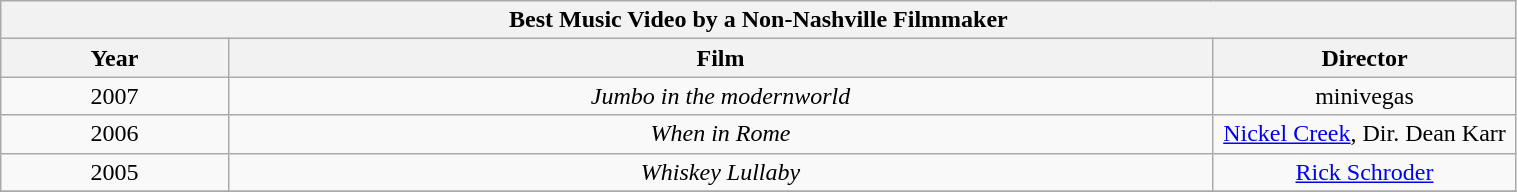<table class="wikitable" width="80%">
<tr>
<th colspan="3" align="center">Best Music Video by a Non-Nashville Filmmaker</th>
</tr>
<tr>
<th width="15%">Year</th>
<th width="65%">Film</th>
<th width="20%">Director</th>
</tr>
<tr>
<td align="center">2007</td>
<td align="center"><em>Jumbo in the modernworld</em></td>
<td align="center">minivegas</td>
</tr>
<tr>
<td align="center">2006</td>
<td align="center"><em>When in Rome</em></td>
<td align="center"><a href='#'>Nickel Creek</a>, Dir. Dean Karr</td>
</tr>
<tr>
<td align="center">2005</td>
<td align="center"><em>Whiskey Lullaby</em></td>
<td align="center"><a href='#'>Rick Schroder</a></td>
</tr>
<tr>
</tr>
</table>
